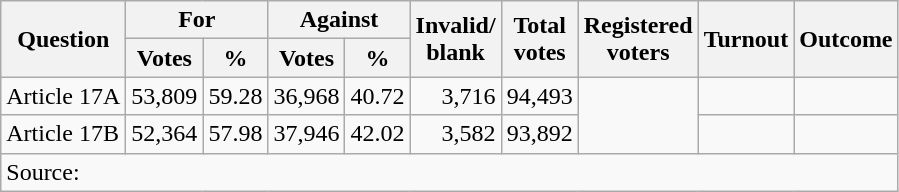<table class=wikitable style=text-align:right>
<tr>
<th rowspan=2>Question</th>
<th colspan=2>For</th>
<th colspan=2>Against</th>
<th rowspan=2>Invalid/<br>blank</th>
<th rowspan=2>Total<br>votes</th>
<th rowspan=2>Registered<br>voters</th>
<th rowspan=2>Turnout</th>
<th rowspan=2>Outcome</th>
</tr>
<tr>
<th>Votes</th>
<th>%</th>
<th>Votes</th>
<th>%</th>
</tr>
<tr>
<td align=left>Article 17A</td>
<td>53,809</td>
<td>59.28</td>
<td>36,968</td>
<td>40.72</td>
<td>3,716</td>
<td>94,493</td>
<td rowspan=2></td>
<td></td>
<td></td>
</tr>
<tr>
<td align=left>Article 17B</td>
<td>52,364</td>
<td>57.98</td>
<td>37,946</td>
<td>42.02</td>
<td>3,582</td>
<td>93,892</td>
<td></td>
<td></td>
</tr>
<tr>
<td colspan=12 align=left>Source: </td>
</tr>
</table>
